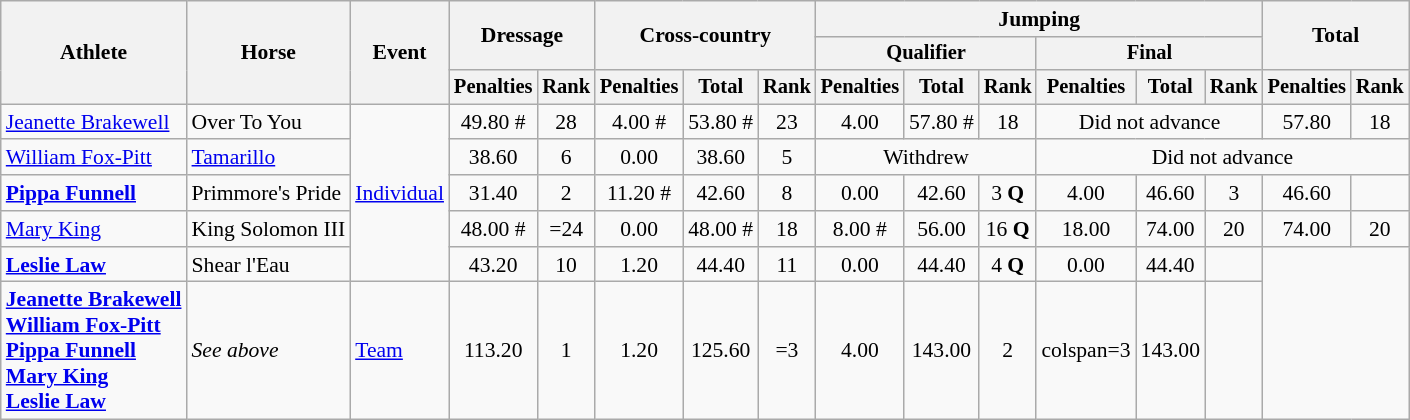<table class=wikitable style="font-size:90%">
<tr>
<th rowspan="3">Athlete</th>
<th rowspan="3">Horse</th>
<th rowspan="3">Event</th>
<th colspan="2" rowspan="2">Dressage</th>
<th colspan="3" rowspan="2">Cross-country</th>
<th colspan="6">Jumping</th>
<th colspan="2" rowspan="2">Total</th>
</tr>
<tr style="font-size:95%">
<th colspan="3">Qualifier</th>
<th colspan="3">Final</th>
</tr>
<tr style="font-size:95%">
<th>Penalties</th>
<th>Rank</th>
<th>Penalties</th>
<th>Total</th>
<th>Rank</th>
<th>Penalties</th>
<th>Total</th>
<th>Rank</th>
<th>Penalties</th>
<th>Total</th>
<th>Rank</th>
<th>Penalties</th>
<th>Rank</th>
</tr>
<tr align=center>
<td align=left><a href='#'>Jeanette Brakewell</a></td>
<td align=left>Over To You</td>
<td align=left rowspan=5><a href='#'>Individual</a></td>
<td>49.80 #</td>
<td>28</td>
<td>4.00 #</td>
<td>53.80 #</td>
<td>23</td>
<td>4.00</td>
<td>57.80 #</td>
<td>18</td>
<td colspan=3>Did not advance</td>
<td>57.80</td>
<td>18</td>
</tr>
<tr align=center>
<td align=left><a href='#'>William Fox-Pitt</a></td>
<td align=left><a href='#'>Tamarillo</a></td>
<td>38.60</td>
<td>6</td>
<td>0.00</td>
<td>38.60</td>
<td>5</td>
<td colspan=3>Withdrew</td>
<td colspan=5>Did not advance</td>
</tr>
<tr align=center>
<td align=left><strong><a href='#'>Pippa Funnell</a></strong></td>
<td align=left>Primmore's Pride</td>
<td>31.40</td>
<td>2</td>
<td>11.20 #</td>
<td>42.60</td>
<td>8</td>
<td>0.00</td>
<td>42.60</td>
<td>3 <strong>Q</strong></td>
<td>4.00</td>
<td>46.60</td>
<td>3</td>
<td>46.60</td>
<td></td>
</tr>
<tr align=center>
<td align=left><a href='#'>Mary King</a></td>
<td align=left>King Solomon III</td>
<td>48.00 #</td>
<td>=24</td>
<td>0.00</td>
<td>48.00 #</td>
<td>18</td>
<td>8.00 #</td>
<td>56.00</td>
<td>16 <strong>Q</strong></td>
<td>18.00</td>
<td>74.00</td>
<td>20</td>
<td>74.00</td>
<td>20</td>
</tr>
<tr align=center>
<td align=left><strong><a href='#'>Leslie Law</a></strong></td>
<td align=left>Shear l'Eau</td>
<td>43.20</td>
<td>10</td>
<td>1.20</td>
<td>44.40</td>
<td>11</td>
<td>0.00</td>
<td>44.40</td>
<td>4 <strong>Q</strong></td>
<td>0.00</td>
<td>44.40</td>
<td></td>
</tr>
<tr align=center>
<td align=left><strong><a href='#'>Jeanette Brakewell</a><br><a href='#'>William Fox-Pitt</a><br><a href='#'>Pippa Funnell</a><br><a href='#'>Mary King</a><br><a href='#'>Leslie Law</a></strong></td>
<td align=left><em>See above</em></td>
<td align=left><a href='#'>Team</a></td>
<td>113.20</td>
<td>1</td>
<td>1.20</td>
<td>125.60</td>
<td>=3</td>
<td>4.00</td>
<td>143.00</td>
<td>2</td>
<td>colspan=3 </td>
<td>143.00</td>
<td></td>
</tr>
</table>
